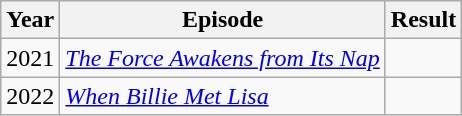<table class="wikitable">
<tr>
<th>Year</th>
<th>Episode</th>
<th>Result</th>
</tr>
<tr>
<td>2021</td>
<td><em><a href='#'>The Force Awakens from Its Nap</a></em></td>
<td></td>
</tr>
<tr>
<td>2022</td>
<td><em><a href='#'>When Billie Met Lisa</a></em></td>
<td></td>
</tr>
</table>
